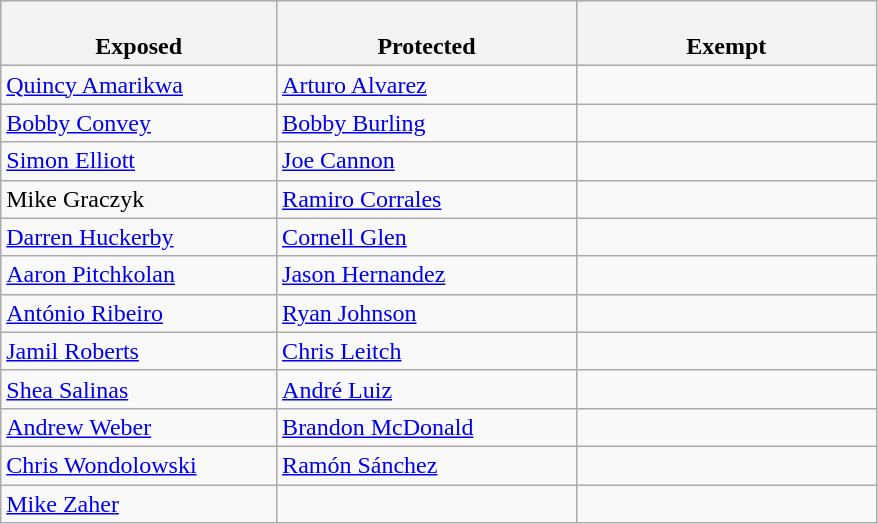<table class="wikitable">
<tr>
<th style="width:23%"><br>Exposed</th>
<th style="width:25%"><br>Protected</th>
<th style="width:25%"><br>Exempt</th>
</tr>
<tr>
<td><a href='#'>Quincy Amarikwa</a></td>
<td><a href='#'>Arturo Alvarez</a></td>
<td></td>
</tr>
<tr>
<td><a href='#'>Bobby Convey</a></td>
<td><a href='#'>Bobby Burling</a></td>
<td></td>
</tr>
<tr>
<td><a href='#'>Simon Elliott</a></td>
<td><a href='#'>Joe Cannon</a></td>
<td></td>
</tr>
<tr>
<td>Mike Graczyk</td>
<td><a href='#'>Ramiro Corrales</a></td>
<td></td>
</tr>
<tr>
<td><a href='#'>Darren Huckerby</a></td>
<td><a href='#'>Cornell Glen</a></td>
<td></td>
</tr>
<tr>
<td><a href='#'>Aaron Pitchkolan</a></td>
<td><a href='#'>Jason Hernandez</a></td>
<td></td>
</tr>
<tr>
<td><a href='#'>António Ribeiro</a></td>
<td><a href='#'>Ryan Johnson</a></td>
<td></td>
</tr>
<tr>
<td><a href='#'>Jamil Roberts</a></td>
<td><a href='#'>Chris Leitch</a></td>
<td></td>
</tr>
<tr>
<td><a href='#'>Shea Salinas</a></td>
<td><a href='#'>André Luiz</a></td>
<td></td>
</tr>
<tr>
<td><a href='#'>Andrew Weber</a></td>
<td><a href='#'>Brandon McDonald</a></td>
<td></td>
</tr>
<tr>
<td><a href='#'>Chris Wondolowski</a></td>
<td><a href='#'>Ramón Sánchez</a></td>
<td></td>
</tr>
<tr>
<td><a href='#'>Mike Zaher</a></td>
<td></td>
<td></td>
</tr>
</table>
